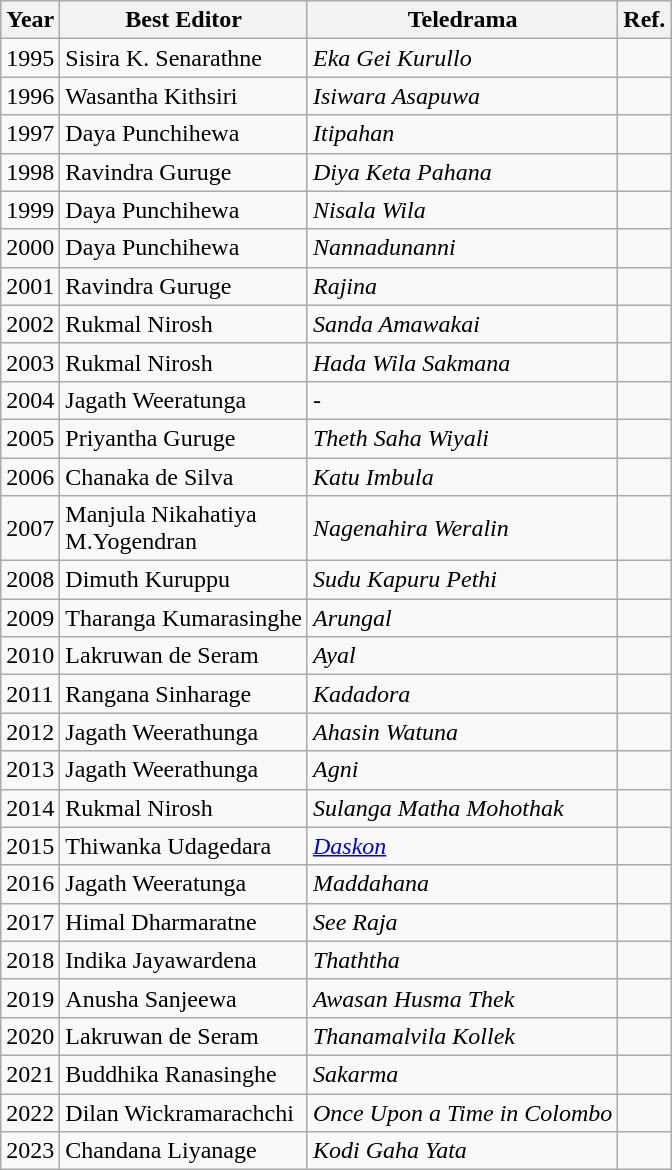<table class="wikitable">
<tr>
<th>Year</th>
<th>Best Editor</th>
<th>Teledrama</th>
<th>Ref.</th>
</tr>
<tr>
<td>1995</td>
<td>Sisira K. Senarathne</td>
<td><em>Eka Gei Kurullo</em></td>
<td></td>
</tr>
<tr>
<td>1996</td>
<td>Wasantha Kithsiri</td>
<td><em>Isiwara Asapuwa</em></td>
<td></td>
</tr>
<tr>
<td>1997</td>
<td>Daya Punchihewa</td>
<td><em>Itipahan</em></td>
<td></td>
</tr>
<tr>
<td>1998</td>
<td>Ravindra Guruge</td>
<td><em>Diya Keta Pahana</em></td>
<td></td>
</tr>
<tr>
<td>1999</td>
<td>Daya Punchihewa</td>
<td><em>Nisala Wila</em></td>
<td></td>
</tr>
<tr>
<td>2000</td>
<td>Daya Punchihewa</td>
<td><em>Nannadunanni</em></td>
<td></td>
</tr>
<tr>
<td>2001</td>
<td>Ravindra Guruge</td>
<td><em>Rajina</em></td>
<td></td>
</tr>
<tr>
<td>2002</td>
<td>Rukmal Nirosh</td>
<td><em>Sanda Amawakai</em></td>
<td></td>
</tr>
<tr>
<td>2003</td>
<td>Rukmal Nirosh</td>
<td><em>Hada Wila Sakmana</em></td>
<td></td>
</tr>
<tr>
<td>2004</td>
<td>Jagath Weeratunga</td>
<td>-</td>
<td></td>
</tr>
<tr>
<td>2005</td>
<td>Priyantha Guruge</td>
<td><em>Theth Saha Wiyali</em></td>
<td></td>
</tr>
<tr>
<td>2006</td>
<td>Chanaka de Silva</td>
<td><em>Katu Imbula</em></td>
<td></td>
</tr>
<tr>
<td>2007</td>
<td>Manjula Nikahatiya <br> M.Yogendran</td>
<td><em>Nagenahira Weralin</em></td>
<td></td>
</tr>
<tr>
<td>2008</td>
<td>Dimuth Kuruppu</td>
<td><em>Sudu Kapuru Pethi</em></td>
<td></td>
</tr>
<tr>
<td>2009</td>
<td>Tharanga Kumarasinghe</td>
<td><em>Arungal</em></td>
<td></td>
</tr>
<tr>
<td>2010</td>
<td>Lakruwan de Seram</td>
<td><em>Ayal</em></td>
<td></td>
</tr>
<tr>
<td>2011</td>
<td>Rangana Sinharage</td>
<td><em>Kadadora</em></td>
<td></td>
</tr>
<tr>
<td>2012</td>
<td>Jagath Weerathunga</td>
<td><em>Ahasin Watuna</em></td>
<td></td>
</tr>
<tr>
<td>2013</td>
<td>Jagath Weerathunga</td>
<td><em>Agni</em></td>
<td></td>
</tr>
<tr>
<td>2014</td>
<td>Rukmal Nirosh</td>
<td><em>Sulanga Matha Mohothak</em></td>
<td></td>
</tr>
<tr>
<td>2015</td>
<td>Thiwanka Udagedara</td>
<td><em><a href='#'>Daskon</a></em></td>
<td></td>
</tr>
<tr>
<td>2016</td>
<td>Jagath Weeratunga</td>
<td><em>Maddahana</em></td>
<td></td>
</tr>
<tr>
<td>2017</td>
<td>Himal Dharmaratne</td>
<td><em>See Raja</em></td>
<td></td>
</tr>
<tr>
<td>2018</td>
<td>Indika Jayawardena</td>
<td><em>Thaththa</em></td>
<td></td>
</tr>
<tr>
<td>2019</td>
<td>Anusha Sanjeewa</td>
<td><em>Awasan Husma Thek</em></td>
<td></td>
</tr>
<tr>
<td>2020</td>
<td>Lakruwan de Seram</td>
<td><em>Thanamalvila Kollek</em></td>
<td></td>
</tr>
<tr>
<td>2021</td>
<td>Buddhika Ranasinghe</td>
<td><em>Sakarma</em></td>
<td></td>
</tr>
<tr>
<td>2022</td>
<td>Dilan Wickramarachchi</td>
<td><em>Once Upon a Time in Colombo</em></td>
<td></td>
</tr>
<tr>
<td>2023</td>
<td>Chandana Liyanage</td>
<td><em>Kodi Gaha Yata</em></td>
<td></td>
</tr>
</table>
